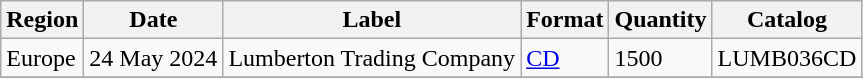<table class="wikitable">
<tr>
<th>Region</th>
<th>Date</th>
<th>Label</th>
<th>Format</th>
<th>Quantity</th>
<th>Catalog</th>
</tr>
<tr>
<td>Europe</td>
<td>24 May 2024</td>
<td>Lumberton Trading Company</td>
<td><a href='#'>CD</a></td>
<td>1500</td>
<td>LUMB036CD</td>
</tr>
<tr>
</tr>
</table>
